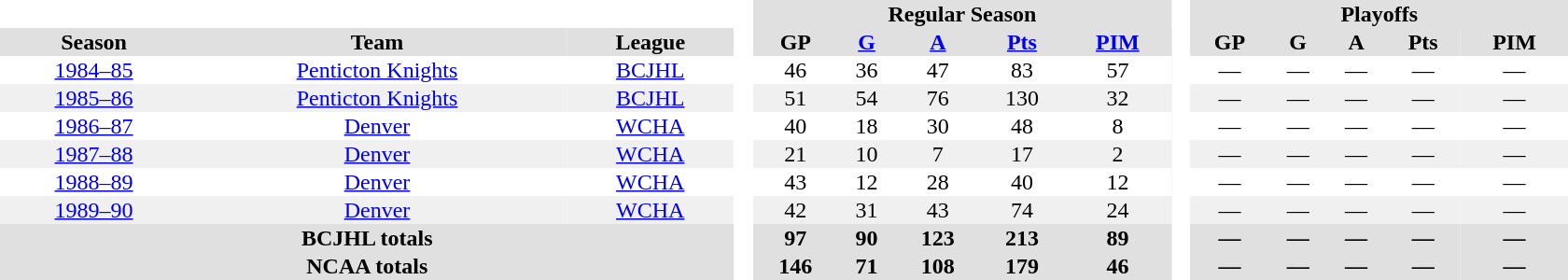<table border="0" cellpadding="1" cellspacing="0" style="text-align:center; width:70em">
<tr bgcolor="#e0e0e0">
<th colspan="3"  bgcolor="#ffffff"> </th>
<th rowspan="99" bgcolor="#ffffff"> </th>
<th colspan="5">Regular Season</th>
<th rowspan="99" bgcolor="#ffffff"> </th>
<th colspan="5">Playoffs</th>
</tr>
<tr bgcolor="#e0e0e0">
<th>Season</th>
<th>Team</th>
<th>League</th>
<th>GP</th>
<th><a href='#'>G</a></th>
<th><a href='#'>A</a></th>
<th><a href='#'>Pts</a></th>
<th><a href='#'>PIM</a></th>
<th>GP</th>
<th>G</th>
<th>A</th>
<th>Pts</th>
<th>PIM</th>
</tr>
<tr>
<td><a href='#'>1984–85</a></td>
<td><a href='#'>Penticton Knights</a></td>
<td><a href='#'>BCJHL</a></td>
<td>46</td>
<td>36</td>
<td>47</td>
<td>83</td>
<td>57</td>
<td>—</td>
<td>—</td>
<td>—</td>
<td>—</td>
<td>—</td>
</tr>
<tr bgcolor="f0f0f0">
<td><a href='#'>1985–86</a></td>
<td><a href='#'>Penticton Knights</a></td>
<td><a href='#'>BCJHL</a></td>
<td>51</td>
<td>54</td>
<td>76</td>
<td>130</td>
<td>32</td>
<td>—</td>
<td>—</td>
<td>—</td>
<td>—</td>
<td>—</td>
</tr>
<tr>
<td><a href='#'>1986–87</a></td>
<td><a href='#'>Denver</a></td>
<td><a href='#'>WCHA</a></td>
<td>40</td>
<td>18</td>
<td>30</td>
<td>48</td>
<td>8</td>
<td>—</td>
<td>—</td>
<td>—</td>
<td>—</td>
<td>—</td>
</tr>
<tr bgcolor="f0f0f0">
<td><a href='#'>1987–88</a></td>
<td><a href='#'>Denver</a></td>
<td><a href='#'>WCHA</a></td>
<td>21</td>
<td>10</td>
<td>7</td>
<td>17</td>
<td>2</td>
<td>—</td>
<td>—</td>
<td>—</td>
<td>—</td>
<td>—</td>
</tr>
<tr>
<td><a href='#'>1988–89</a></td>
<td><a href='#'>Denver</a></td>
<td><a href='#'>WCHA</a></td>
<td>43</td>
<td>12</td>
<td>28</td>
<td>40</td>
<td>12</td>
<td>—</td>
<td>—</td>
<td>—</td>
<td>—</td>
<td>—</td>
</tr>
<tr bgcolor="f0f0f0">
<td><a href='#'>1989–90</a></td>
<td><a href='#'>Denver</a></td>
<td><a href='#'>WCHA</a></td>
<td>42</td>
<td>31</td>
<td>43</td>
<td>74</td>
<td>24</td>
<td>—</td>
<td>—</td>
<td>—</td>
<td>—</td>
<td>—</td>
</tr>
<tr bgcolor="#e0e0e0">
<th colspan="3">BCJHL totals</th>
<th>97</th>
<th>90</th>
<th>123</th>
<th>213</th>
<th>89</th>
<th>—</th>
<th>—</th>
<th>—</th>
<th>—</th>
<th>—</th>
</tr>
<tr bgcolor="#e0e0e0">
<th colspan="3">NCAA totals</th>
<th>146</th>
<th>71</th>
<th>108</th>
<th>179</th>
<th>46</th>
<th>—</th>
<th>—</th>
<th>—</th>
<th>—</th>
<th>—</th>
</tr>
</table>
